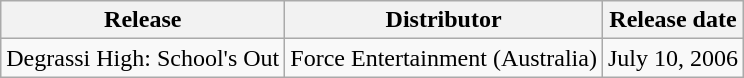<table class="wikitable">
<tr>
<th>Release</th>
<th>Distributor</th>
<th>Release date</th>
</tr>
<tr>
<td>Degrassi High: School's Out</td>
<td>Force Entertainment (Australia)</td>
<td>July 10, 2006</td>
</tr>
</table>
